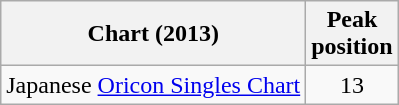<table class="wikitable">
<tr>
<th>Chart (2013)</th>
<th>Peak<br>position</th>
</tr>
<tr>
<td>Japanese <a href='#'>Oricon Singles Chart</a></td>
<td align="center">13</td>
</tr>
</table>
